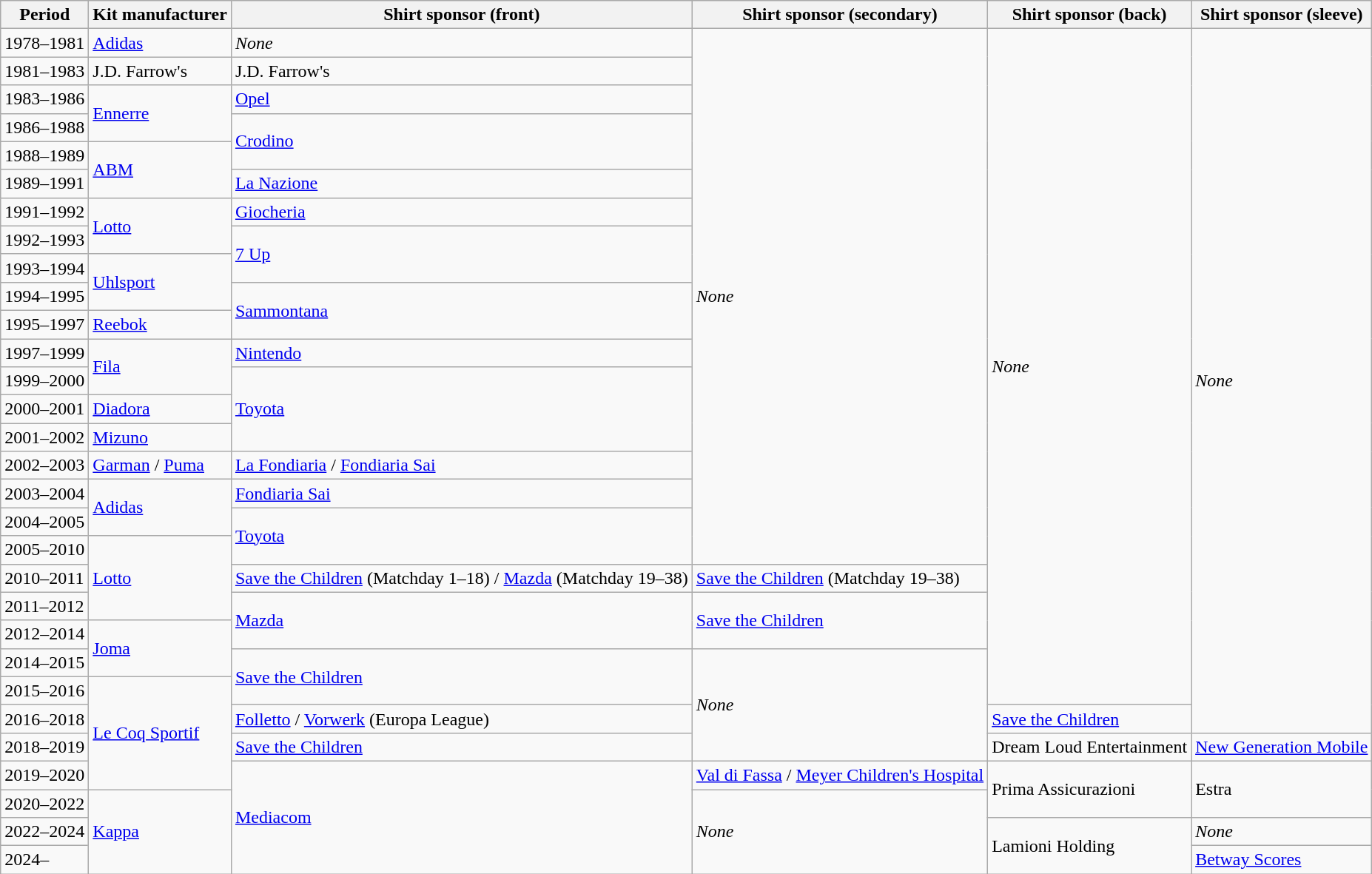<table class="wikitable">
<tr>
<th>Period</th>
<th>Kit manufacturer</th>
<th>Shirt sponsor (front)</th>
<th>Shirt sponsor (secondary)</th>
<th>Shirt sponsor (back)</th>
<th>Shirt sponsor (sleeve)</th>
</tr>
<tr>
<td>1978–1981</td>
<td><a href='#'>Adidas</a></td>
<td><em>None</em></td>
<td rowspan="19"><em>None</em></td>
<td rowspan="24"><em>None</em></td>
<td rowspan="25"><em>None</em></td>
</tr>
<tr>
<td>1981–1983</td>
<td>J.D. Farrow's</td>
<td>J.D. Farrow's</td>
</tr>
<tr>
<td>1983–1986</td>
<td rowspan="2"><a href='#'>Ennerre</a></td>
<td><a href='#'>Opel</a></td>
</tr>
<tr>
<td>1986–1988</td>
<td rowspan="2"><a href='#'>Crodino</a></td>
</tr>
<tr>
<td>1988–1989</td>
<td rowspan="2"><a href='#'>ABM</a></td>
</tr>
<tr>
<td>1989–1991</td>
<td><a href='#'>La Nazione</a></td>
</tr>
<tr>
<td>1991–1992</td>
<td rowspan="2"><a href='#'>Lotto</a></td>
<td><a href='#'>Giocheria</a></td>
</tr>
<tr>
<td>1992–1993</td>
<td rowspan="2"><a href='#'>7 Up</a></td>
</tr>
<tr>
<td>1993–1994</td>
<td rowspan="2"><a href='#'>Uhlsport</a></td>
</tr>
<tr>
<td>1994–1995</td>
<td rowspan="2"><a href='#'>Sammontana</a></td>
</tr>
<tr>
<td>1995–1997</td>
<td><a href='#'>Reebok</a></td>
</tr>
<tr>
<td>1997–1999</td>
<td rowspan="2"><a href='#'>Fila</a></td>
<td><a href='#'>Nintendo</a></td>
</tr>
<tr>
<td>1999–2000</td>
<td rowspan="3"><a href='#'>Toyota</a></td>
</tr>
<tr>
<td>2000–2001</td>
<td><a href='#'>Diadora</a></td>
</tr>
<tr>
<td>2001–2002</td>
<td><a href='#'>Mizuno</a></td>
</tr>
<tr>
<td>2002–2003</td>
<td><a href='#'>Garman</a> / <a href='#'>Puma</a></td>
<td><a href='#'>La Fondiaria</a> / <a href='#'>Fondiaria Sai</a></td>
</tr>
<tr>
<td>2003–2004</td>
<td rowspan="2"><a href='#'>Adidas</a></td>
<td><a href='#'>Fondiaria Sai</a></td>
</tr>
<tr>
<td>2004–2005</td>
<td rowspan="2"><a href='#'>Toyota</a></td>
</tr>
<tr>
<td>2005–2010</td>
<td rowspan="3"><a href='#'>Lotto</a></td>
</tr>
<tr>
<td>2010–2011</td>
<td><a href='#'>Save the Children</a> (Matchday 1–18) / <a href='#'>Mazda</a> (Matchday 19–38)</td>
<td><a href='#'>Save the Children</a> (Matchday 19–38)</td>
</tr>
<tr>
<td>2011–2012</td>
<td rowspan="2"><a href='#'>Mazda</a></td>
<td rowspan="2"><a href='#'>Save the Children</a></td>
</tr>
<tr>
<td>2012–2014</td>
<td rowspan="2"><a href='#'>Joma</a></td>
</tr>
<tr>
<td>2014–2015</td>
<td rowspan="2"><a href='#'>Save the Children</a></td>
<td rowspan="4"><em>None</em></td>
</tr>
<tr>
<td>2015–2016</td>
<td rowspan="4"><a href='#'>Le Coq Sportif</a></td>
</tr>
<tr>
<td>2016–2018</td>
<td><a href='#'>Folletto</a> / <a href='#'>Vorwerk</a> (Europa League)</td>
<td><a href='#'>Save the Children</a></td>
</tr>
<tr>
<td>2018–2019</td>
<td><a href='#'>Save the Children</a></td>
<td>Dream Loud Entertainment</td>
<td><a href='#'>New Generation Mobile</a></td>
</tr>
<tr>
<td>2019–2020</td>
<td rowspan="4"><a href='#'>Mediacom</a></td>
<td><a href='#'>Val di Fassa</a> / <a href='#'>Meyer Children's Hospital</a></td>
<td rowspan="2">Prima Assicurazioni</td>
<td rowspan="2">Estra</td>
</tr>
<tr>
<td>2020–2022</td>
<td rowspan="3"><a href='#'>Kappa</a></td>
<td rowspan="3"><em>None</em></td>
</tr>
<tr>
<td>2022–2024</td>
<td rowspan="2">Lamioni Holding</td>
<td><em>None</em></td>
</tr>
<tr>
<td>2024–</td>
<td><a href='#'>Betway Scores</a></td>
</tr>
</table>
